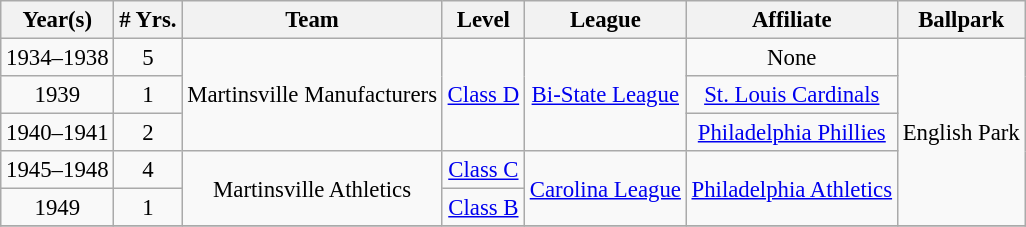<table class="wikitable" style="text-align:center; font-size: 95%;">
<tr>
<th>Year(s)</th>
<th># Yrs.</th>
<th>Team</th>
<th>Level</th>
<th>League</th>
<th>Affiliate</th>
<th>Ballpark</th>
</tr>
<tr>
<td>1934–1938</td>
<td>5</td>
<td rowspan=3>Martinsville Manufacturers</td>
<td rowspan=3><a href='#'>Class D</a></td>
<td rowspan=3><a href='#'>Bi-State League</a></td>
<td>None</td>
<td rowspan=5>English Park</td>
</tr>
<tr>
<td>1939</td>
<td>1</td>
<td><a href='#'>St. Louis Cardinals</a></td>
</tr>
<tr>
<td>1940–1941</td>
<td>2</td>
<td><a href='#'>Philadelphia Phillies</a></td>
</tr>
<tr>
<td>1945–1948</td>
<td>4</td>
<td rowspan=2>Martinsville Athletics</td>
<td><a href='#'>Class C</a></td>
<td rowspan=2><a href='#'>Carolina League</a></td>
<td rowspan=2><a href='#'>Philadelphia Athletics</a></td>
</tr>
<tr>
<td>1949</td>
<td>1</td>
<td><a href='#'>Class B</a></td>
</tr>
<tr>
</tr>
</table>
